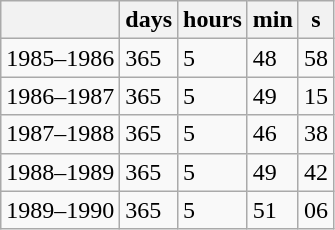<table class=wikitable>
<tr>
<th></th>
<th>days</th>
<th>hours</th>
<th>min</th>
<th>s</th>
</tr>
<tr>
<td>1985–1986</td>
<td>365</td>
<td>5</td>
<td>48</td>
<td>58</td>
</tr>
<tr>
<td>1986–1987</td>
<td>365</td>
<td>5</td>
<td>49</td>
<td>15</td>
</tr>
<tr>
<td>1987–1988</td>
<td>365</td>
<td>5</td>
<td>46</td>
<td>38</td>
</tr>
<tr>
<td>1988–1989</td>
<td>365</td>
<td>5</td>
<td>49</td>
<td>42</td>
</tr>
<tr>
<td>1989–1990</td>
<td>365</td>
<td>5</td>
<td>51</td>
<td>06</td>
</tr>
</table>
